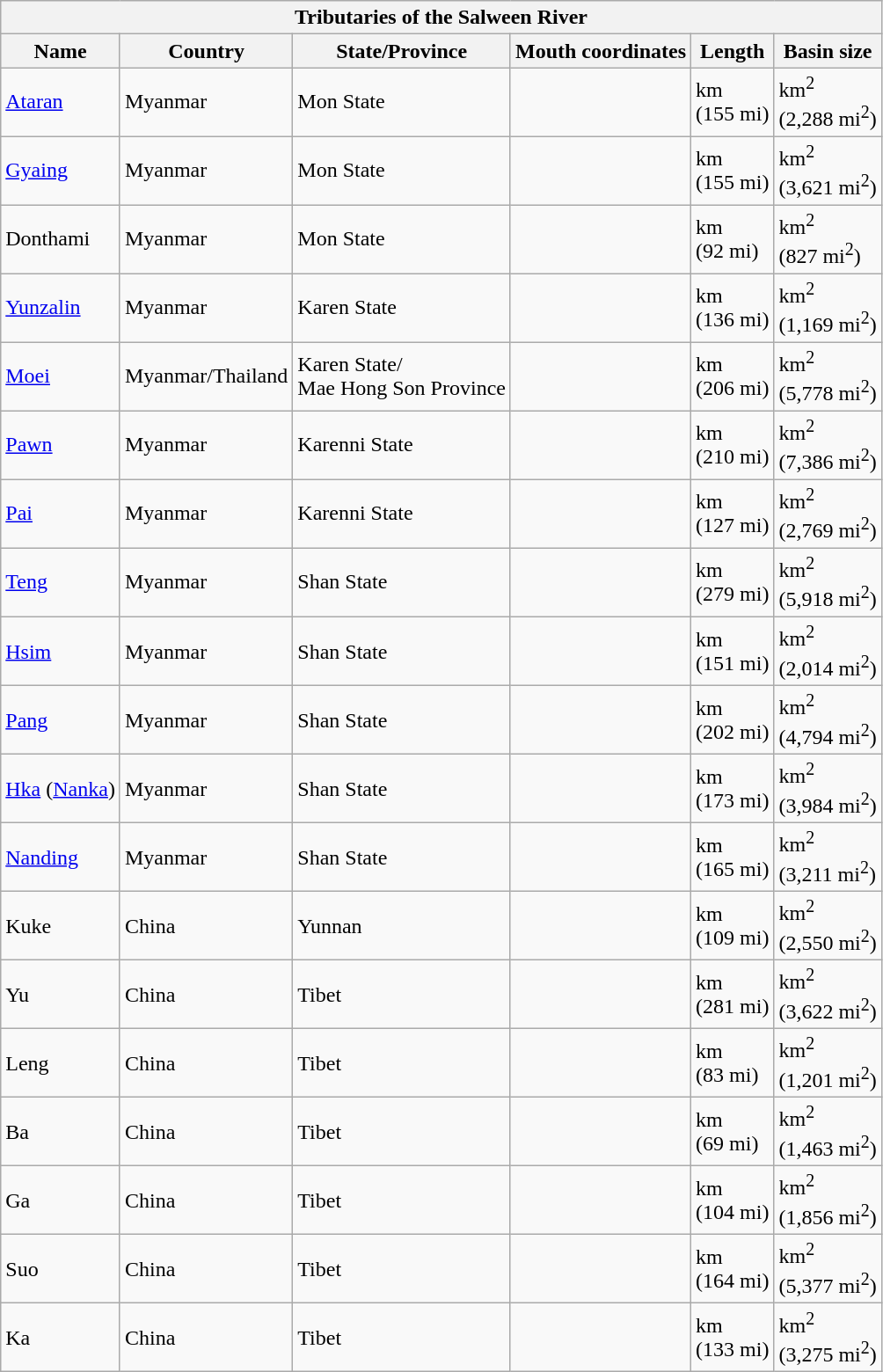<table class="wikitable sortable">
<tr>
<th colspan=7>Tributaries of the Salween River</th>
</tr>
<tr>
<th>Name</th>
<th>Country</th>
<th>State/Province</th>
<th>Mouth coordinates</th>
<th>Length</th>
<th>Basin size</th>
</tr>
<tr>
<td><a href='#'>Ataran</a></td>
<td>Myanmar</td>
<td>Mon State</td>
<td></td>
<td> km<br>(155 mi)</td>
<td> km<sup>2</sup><br>(2,288 mi<sup>2</sup>)</td>
</tr>
<tr>
<td><a href='#'>Gyaing</a></td>
<td>Myanmar</td>
<td>Mon State</td>
<td></td>
<td> km<br>(155 mi)</td>
<td> km<sup>2</sup><br>(3,621 mi<sup>2</sup>)</td>
</tr>
<tr>
<td>Donthami</td>
<td>Myanmar</td>
<td>Mon State</td>
<td></td>
<td> km<br>(92 mi)</td>
<td> km<sup>2</sup><br>(827 mi<sup>2</sup>)</td>
</tr>
<tr>
<td><a href='#'>Yunzalin</a></td>
<td>Myanmar</td>
<td>Karen State</td>
<td></td>
<td> km<br>(136 mi)</td>
<td> km<sup>2</sup><br>(1,169 mi<sup>2</sup>)</td>
</tr>
<tr>
<td><a href='#'>Moei</a></td>
<td>Myanmar/Thailand</td>
<td>Karen State/<br>Mae Hong Son Province</td>
<td></td>
<td> km<br>(206 mi)</td>
<td> km<sup>2</sup><br>(5,778 mi<sup>2</sup>)</td>
</tr>
<tr>
<td><a href='#'>Pawn</a></td>
<td>Myanmar</td>
<td>Karenni State</td>
<td></td>
<td> km<br>(210 mi)</td>
<td> km<sup>2</sup><br>(7,386 mi<sup>2</sup>)</td>
</tr>
<tr>
<td><a href='#'>Pai</a></td>
<td>Myanmar</td>
<td>Karenni State</td>
<td></td>
<td> km<br>(127 mi)</td>
<td> km<sup>2</sup><br>(2,769 mi<sup>2</sup>)</td>
</tr>
<tr>
<td><a href='#'>Teng</a></td>
<td>Myanmar</td>
<td>Shan State</td>
<td></td>
<td> km<br>(279 mi)</td>
<td> km<sup>2</sup><br>(5,918 mi<sup>2</sup>)</td>
</tr>
<tr>
<td><a href='#'>Hsim</a></td>
<td>Myanmar</td>
<td>Shan State</td>
<td></td>
<td> km<br>(151 mi)</td>
<td> km<sup>2</sup><br>(2,014 mi<sup>2</sup>)</td>
</tr>
<tr>
<td><a href='#'>Pang</a></td>
<td>Myanmar</td>
<td>Shan State</td>
<td></td>
<td> km<br>(202 mi)</td>
<td> km<sup>2</sup><br>(4,794 mi<sup>2</sup>)</td>
</tr>
<tr>
<td><a href='#'>Hka</a> (<a href='#'>Nanka</a>)</td>
<td>Myanmar</td>
<td>Shan State</td>
<td></td>
<td> km<br>(173 mi)</td>
<td> km<sup>2</sup><br>(3,984 mi<sup>2</sup>)</td>
</tr>
<tr>
<td><a href='#'>Nanding</a></td>
<td>Myanmar</td>
<td>Shan State</td>
<td></td>
<td> km<br>(165 mi)</td>
<td> km<sup>2</sup><br>(3,211 mi<sup>2</sup>)</td>
</tr>
<tr>
<td>Kuke</td>
<td>China</td>
<td>Yunnan</td>
<td></td>
<td> km<br>(109 mi)</td>
<td> km<sup>2</sup><br>(2,550 mi<sup>2</sup>)</td>
</tr>
<tr>
<td>Yu</td>
<td>China</td>
<td>Tibet</td>
<td></td>
<td> km<br>(281 mi)</td>
<td> km<sup>2</sup><br>(3,622 mi<sup>2</sup>)</td>
</tr>
<tr>
<td>Leng</td>
<td>China</td>
<td>Tibet</td>
<td></td>
<td> km<br>(83 mi)</td>
<td> km<sup>2</sup><br>(1,201 mi<sup>2</sup>)</td>
</tr>
<tr>
<td>Ba</td>
<td>China</td>
<td>Tibet</td>
<td></td>
<td> km<br>(69 mi)</td>
<td> km<sup>2</sup><br>(1,463 mi<sup>2</sup>)</td>
</tr>
<tr>
<td>Ga</td>
<td>China</td>
<td>Tibet</td>
<td></td>
<td> km<br>(104 mi)</td>
<td> km<sup>2</sup><br>(1,856 mi<sup>2</sup>)</td>
</tr>
<tr>
<td>Suo</td>
<td>China</td>
<td>Tibet</td>
<td></td>
<td> km<br>(164 mi)</td>
<td> km<sup>2</sup><br>(5,377 mi<sup>2</sup>)</td>
</tr>
<tr>
<td>Ka</td>
<td>China</td>
<td>Tibet</td>
<td></td>
<td> km<br>(133 mi)</td>
<td> km<sup>2</sup><br>(3,275 mi<sup>2</sup>)</td>
</tr>
</table>
